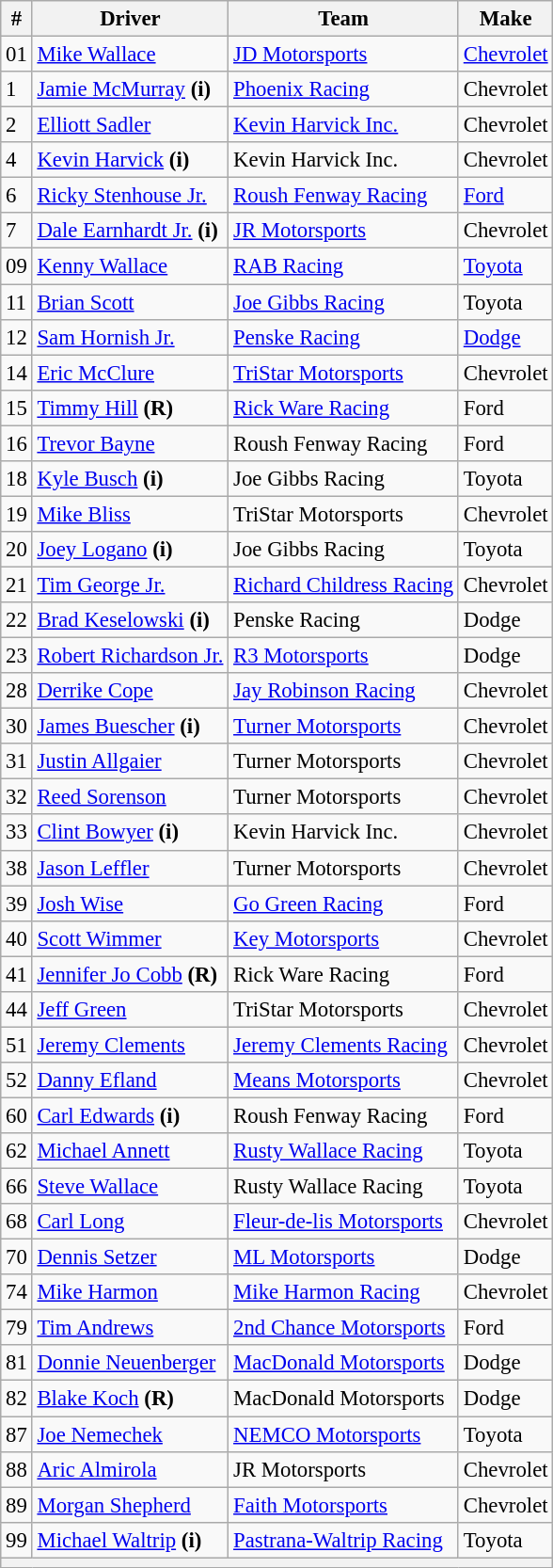<table class="wikitable" style="font-size:95%">
<tr>
<th>#</th>
<th>Driver</th>
<th>Team</th>
<th>Make</th>
</tr>
<tr>
<td>01</td>
<td><a href='#'>Mike Wallace</a></td>
<td><a href='#'>JD Motorsports</a></td>
<td><a href='#'>Chevrolet</a></td>
</tr>
<tr>
<td>1</td>
<td><a href='#'>Jamie McMurray</a> <strong>(i)</strong></td>
<td><a href='#'>Phoenix Racing</a></td>
<td>Chevrolet</td>
</tr>
<tr>
<td>2</td>
<td><a href='#'>Elliott Sadler</a></td>
<td><a href='#'>Kevin Harvick Inc.</a></td>
<td>Chevrolet</td>
</tr>
<tr>
<td>4</td>
<td><a href='#'>Kevin Harvick</a> <strong>(i)</strong></td>
<td>Kevin Harvick Inc.</td>
<td>Chevrolet</td>
</tr>
<tr>
<td>6</td>
<td><a href='#'>Ricky Stenhouse Jr.</a></td>
<td><a href='#'>Roush Fenway Racing</a></td>
<td><a href='#'>Ford</a></td>
</tr>
<tr>
<td>7</td>
<td><a href='#'>Dale Earnhardt Jr.</a> <strong>(i)</strong></td>
<td><a href='#'>JR Motorsports</a></td>
<td>Chevrolet</td>
</tr>
<tr>
<td>09</td>
<td><a href='#'>Kenny Wallace</a></td>
<td><a href='#'>RAB Racing</a></td>
<td><a href='#'>Toyota</a></td>
</tr>
<tr>
<td>11</td>
<td><a href='#'>Brian Scott</a></td>
<td><a href='#'>Joe Gibbs Racing</a></td>
<td>Toyota</td>
</tr>
<tr>
<td>12</td>
<td><a href='#'>Sam Hornish Jr.</a></td>
<td><a href='#'>Penske Racing</a></td>
<td><a href='#'>Dodge</a></td>
</tr>
<tr>
<td>14</td>
<td><a href='#'>Eric McClure</a></td>
<td><a href='#'>TriStar Motorsports</a></td>
<td>Chevrolet</td>
</tr>
<tr>
<td>15</td>
<td><a href='#'>Timmy Hill</a> <strong>(R)</strong></td>
<td><a href='#'>Rick Ware Racing</a></td>
<td>Ford</td>
</tr>
<tr>
<td>16</td>
<td><a href='#'>Trevor Bayne</a></td>
<td>Roush Fenway Racing</td>
<td>Ford</td>
</tr>
<tr>
<td>18</td>
<td><a href='#'>Kyle Busch</a> <strong>(i)</strong></td>
<td>Joe Gibbs Racing</td>
<td>Toyota</td>
</tr>
<tr>
<td>19</td>
<td><a href='#'>Mike Bliss</a></td>
<td>TriStar Motorsports</td>
<td>Chevrolet</td>
</tr>
<tr>
<td>20</td>
<td><a href='#'>Joey Logano</a> <strong>(i)</strong></td>
<td>Joe Gibbs Racing</td>
<td>Toyota</td>
</tr>
<tr>
<td>21</td>
<td><a href='#'>Tim George Jr.</a></td>
<td><a href='#'>Richard Childress Racing</a></td>
<td>Chevrolet</td>
</tr>
<tr>
<td>22</td>
<td><a href='#'>Brad Keselowski</a> <strong>(i)</strong></td>
<td>Penske Racing</td>
<td>Dodge</td>
</tr>
<tr>
<td>23</td>
<td><a href='#'>Robert Richardson Jr.</a></td>
<td><a href='#'>R3 Motorsports</a></td>
<td>Dodge</td>
</tr>
<tr>
<td>28</td>
<td><a href='#'>Derrike Cope</a></td>
<td><a href='#'>Jay Robinson Racing</a></td>
<td>Chevrolet</td>
</tr>
<tr>
<td>30</td>
<td><a href='#'>James Buescher</a> <strong>(i)</strong></td>
<td><a href='#'>Turner Motorsports</a></td>
<td>Chevrolet</td>
</tr>
<tr>
<td>31</td>
<td><a href='#'>Justin Allgaier</a></td>
<td>Turner Motorsports</td>
<td>Chevrolet</td>
</tr>
<tr>
<td>32</td>
<td><a href='#'>Reed Sorenson</a></td>
<td>Turner Motorsports</td>
<td>Chevrolet</td>
</tr>
<tr>
<td>33</td>
<td><a href='#'>Clint Bowyer</a> <strong>(i)</strong></td>
<td>Kevin Harvick Inc.</td>
<td>Chevrolet</td>
</tr>
<tr>
<td>38</td>
<td><a href='#'>Jason Leffler</a></td>
<td>Turner Motorsports</td>
<td>Chevrolet</td>
</tr>
<tr>
<td>39</td>
<td><a href='#'>Josh Wise</a></td>
<td><a href='#'>Go Green Racing</a></td>
<td>Ford</td>
</tr>
<tr>
<td>40</td>
<td><a href='#'>Scott Wimmer</a></td>
<td><a href='#'>Key Motorsports</a></td>
<td>Chevrolet</td>
</tr>
<tr>
<td>41</td>
<td><a href='#'>Jennifer Jo Cobb</a> <strong>(R)</strong></td>
<td>Rick Ware Racing</td>
<td>Ford</td>
</tr>
<tr>
<td>44</td>
<td><a href='#'>Jeff Green</a></td>
<td>TriStar Motorsports</td>
<td>Chevrolet</td>
</tr>
<tr>
<td>51</td>
<td><a href='#'>Jeremy Clements</a></td>
<td><a href='#'>Jeremy Clements Racing</a></td>
<td>Chevrolet</td>
</tr>
<tr>
<td>52</td>
<td><a href='#'>Danny Efland</a></td>
<td><a href='#'>Means Motorsports</a></td>
<td>Chevrolet</td>
</tr>
<tr>
<td>60</td>
<td><a href='#'>Carl Edwards</a> <strong>(i)</strong></td>
<td>Roush Fenway Racing</td>
<td>Ford</td>
</tr>
<tr>
<td>62</td>
<td><a href='#'>Michael Annett</a></td>
<td><a href='#'>Rusty Wallace Racing</a></td>
<td>Toyota</td>
</tr>
<tr>
<td>66</td>
<td><a href='#'>Steve Wallace</a></td>
<td>Rusty Wallace Racing</td>
<td>Toyota</td>
</tr>
<tr>
<td>68</td>
<td><a href='#'>Carl Long</a></td>
<td><a href='#'>Fleur-de-lis Motorsports</a></td>
<td>Chevrolet</td>
</tr>
<tr>
<td>70</td>
<td><a href='#'>Dennis Setzer</a></td>
<td><a href='#'>ML Motorsports</a></td>
<td>Dodge</td>
</tr>
<tr>
<td>74</td>
<td><a href='#'>Mike Harmon</a></td>
<td><a href='#'>Mike Harmon Racing</a></td>
<td>Chevrolet</td>
</tr>
<tr>
<td>79</td>
<td><a href='#'>Tim Andrews</a></td>
<td><a href='#'>2nd Chance Motorsports</a></td>
<td>Ford</td>
</tr>
<tr>
<td>81</td>
<td><a href='#'>Donnie Neuenberger</a></td>
<td><a href='#'>MacDonald Motorsports</a></td>
<td>Dodge</td>
</tr>
<tr>
<td>82</td>
<td><a href='#'>Blake Koch</a> <strong>(R)</strong></td>
<td>MacDonald Motorsports</td>
<td>Dodge</td>
</tr>
<tr>
<td>87</td>
<td><a href='#'>Joe Nemechek</a></td>
<td><a href='#'>NEMCO Motorsports</a></td>
<td>Toyota</td>
</tr>
<tr>
<td>88</td>
<td><a href='#'>Aric Almirola</a></td>
<td>JR Motorsports</td>
<td>Chevrolet</td>
</tr>
<tr>
<td>89</td>
<td><a href='#'>Morgan Shepherd</a></td>
<td><a href='#'>Faith Motorsports</a></td>
<td>Chevrolet</td>
</tr>
<tr>
<td>99</td>
<td><a href='#'>Michael Waltrip</a> <strong>(i)</strong></td>
<td><a href='#'>Pastrana-Waltrip Racing</a></td>
<td>Toyota</td>
</tr>
<tr>
<th colspan="4"></th>
</tr>
</table>
